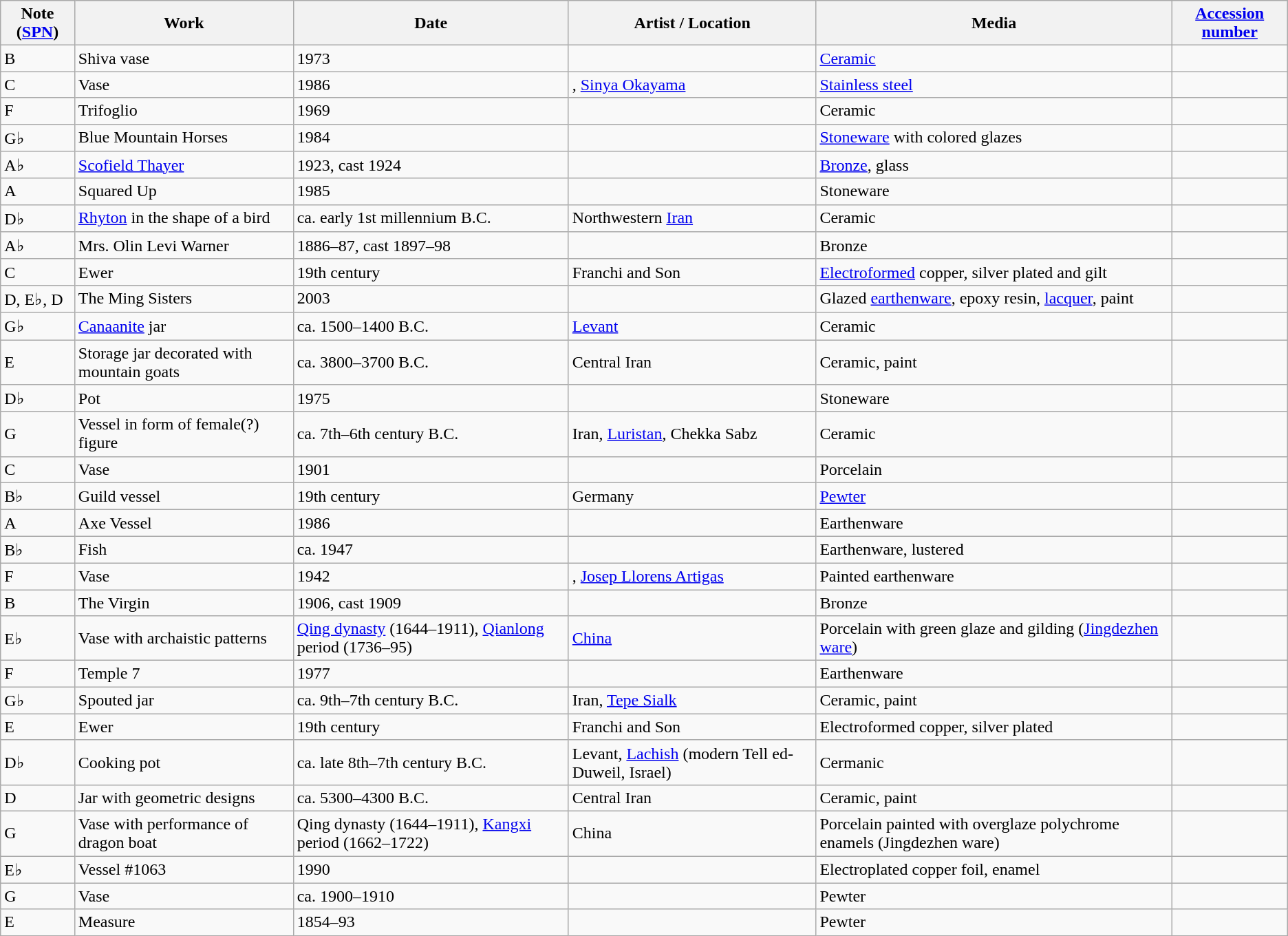<table class="wikitable sortable">
<tr>
<th>Note (<a href='#'>SPN</a>)</th>
<th>Work</th>
<th data-sort-type=isoDate>Date</th>
<th>Artist / Location</th>
<th>Media</th>
<th><a href='#'>Accession number</a></th>
</tr>
<tr>
<td data-sort-value="59">B</td>
<td>Shiva vase</td>
<td>1973</td>
<td></td>
<td><a href='#'>Ceramic</a></td>
<td></td>
</tr>
<tr>
<td data-sort-value="60">C</td>
<td>Vase</td>
<td>1986</td>
<td>, <a href='#'>Sinya Okayama</a></td>
<td><a href='#'>Stainless steel</a></td>
<td></td>
</tr>
<tr>
<td data-sort-value="65">F</td>
<td>Trifoglio</td>
<td>1969</td>
<td></td>
<td>Ceramic</td>
<td></td>
</tr>
<tr>
<td data-sort-value="66">G♭</td>
<td>Blue Mountain Horses</td>
<td>1984</td>
<td></td>
<td><a href='#'>Stoneware</a> with colored glazes</td>
<td></td>
</tr>
<tr>
<td data-sort-value="56">A♭</td>
<td><a href='#'>Scofield Thayer</a></td>
<td>1923, cast 1924</td>
<td></td>
<td><a href='#'>Bronze</a>, glass</td>
<td></td>
</tr>
<tr>
<td data-sort-value="57">A</td>
<td>Squared Up</td>
<td>1985</td>
<td></td>
<td>Stoneware</td>
<td></td>
</tr>
<tr>
<td data-sort-value="49">D♭</td>
<td><a href='#'>Rhyton</a> in the shape of a bird</td>
<td data-sort-value="-1000">ca. early 1st millennium B.C.</td>
<td>Northwestern <a href='#'>Iran</a></td>
<td>Ceramic</td>
<td></td>
</tr>
<tr>
<td data-sort-value="44">A♭</td>
<td>Mrs. Olin Levi Warner</td>
<td>1886–87, cast 1897–98</td>
<td></td>
<td>Bronze</td>
<td></td>
</tr>
<tr>
<td data-sort-value="48">C</td>
<td>Ewer</td>
<td data-sort-value="1850">19th century</td>
<td>Franchi and Son</td>
<td><a href='#'>Electroformed</a> copper, silver plated and gilt</td>
<td></td>
</tr>
<tr>
<td data-sort-value="38">D, E♭, D</td>
<td>The Ming Sisters</td>
<td>2003</td>
<td></td>
<td>Glazed <a href='#'>earthenware</a>, epoxy resin, <a href='#'>lacquer</a>, paint</td>
<td></td>
</tr>
<tr>
<td data-sort-value="42">G♭</td>
<td><a href='#'>Canaanite</a> jar</td>
<td data-sort-value="-1450">ca. 1500–1400 B.C.</td>
<td><a href='#'>Levant</a></td>
<td>Ceramic</td>
<td></td>
</tr>
<tr>
<td data-sort-value="40">E</td>
<td>Storage jar decorated with mountain goats</td>
<td data-sort-value="-3750">ca. 3800–3700 B.C.</td>
<td>Central Iran</td>
<td>Ceramic, paint</td>
<td></td>
</tr>
<tr>
<td data-sort-value="37">D♭</td>
<td>Pot</td>
<td>1975</td>
<td></td>
<td>Stoneware</td>
<td></td>
</tr>
<tr>
<td data-sort-value="43">G</td>
<td>Vessel in form of female(?) figure</td>
<td data-sort-value="-600">ca. 7th–6th century B.C.</td>
<td>Iran, <a href='#'>Luristan</a>, Chekka Sabz</td>
<td>Ceramic</td>
<td></td>
</tr>
<tr>
<td data-sort-value="36">C</td>
<td>Vase</td>
<td>1901</td>
<td></td>
<td>Porcelain</td>
<td></td>
</tr>
<tr>
<td data-sort-value="58">B♭</td>
<td>Guild vessel</td>
<td data-sort-value="1850">19th century</td>
<td>Germany</td>
<td><a href='#'>Pewter</a></td>
<td></td>
</tr>
<tr>
<td data-sort-value="45">A</td>
<td>Axe Vessel</td>
<td>1986</td>
<td></td>
<td>Earthenware</td>
<td></td>
</tr>
<tr>
<td data-sort-value="34">B♭</td>
<td>Fish</td>
<td>ca. 1947</td>
<td></td>
<td>Earthenware, lustered</td>
<td></td>
</tr>
<tr>
<td data-sort-value="41">F</td>
<td>Vase</td>
<td>1942</td>
<td>, <a href='#'>Josep Llorens Artigas</a></td>
<td>Painted earthenware</td>
<td></td>
</tr>
<tr>
<td data-sort-value="47">B</td>
<td>The Virgin</td>
<td>1906, cast 1909</td>
<td></td>
<td>Bronze</td>
<td></td>
</tr>
<tr>
<td data-sort-value="51">E♭</td>
<td>Vase with archaistic patterns</td>
<td data-sort-value="1765"><a href='#'>Qing dynasty</a> (1644–1911), <a href='#'>Qianlong</a> period (1736–95)</td>
<td><a href='#'>China</a></td>
<td>Porcelain with green glaze and gilding (<a href='#'>Jingdezhen ware</a>)</td>
<td></td>
</tr>
<tr>
<td data-sort-value="53">F</td>
<td>Temple 7</td>
<td>1977</td>
<td></td>
<td>Earthenware</td>
<td></td>
</tr>
<tr>
<td data-sort-value="54">G♭</td>
<td>Spouted jar</td>
<td data-sort-value="-750">ca. 9th–7th century B.C.</td>
<td>Iran, <a href='#'>Tepe Sialk</a></td>
<td>Ceramic, paint</td>
<td></td>
</tr>
<tr>
<td data-sort-value="52">E</td>
<td>Ewer</td>
<td data-sort-value="1850">19th century</td>
<td>Franchi and Son</td>
<td>Electroformed copper, silver plated</td>
<td></td>
</tr>
<tr>
<td data-sort-value="61">D♭</td>
<td>Cooking pot</td>
<td data-sort-value="-700">ca. late 8th–7th century B.C.</td>
<td>Levant, <a href='#'>Lachish</a> (modern Tell ed-Duweil, Israel)</td>
<td>Cermanic</td>
<td></td>
</tr>
<tr>
<td data-sort-value="62">D</td>
<td>Jar with geometric designs</td>
<td data-sort-value="-4800">ca. 5300–4300 B.C.</td>
<td>Central Iran</td>
<td>Ceramic, paint</td>
<td></td>
</tr>
<tr>
<td data-sort-value="67">G</td>
<td>Vase with performance of dragon boat</td>
<td data-sort-value="1692">Qing dynasty (1644–1911), <a href='#'>Kangxi</a> period (1662–1722)</td>
<td>China</td>
<td>Porcelain painted with overglaze polychrome enamels (Jingdezhen ware)</td>
<td></td>
</tr>
<tr>
<td data-sort-value="63">E♭</td>
<td>Vessel #1063</td>
<td>1990</td>
<td></td>
<td>Electroplated copper foil, enamel</td>
<td></td>
</tr>
<tr>
<td data-sort-value="55">G</td>
<td>Vase</td>
<td>ca. 1900–1910</td>
<td></td>
<td>Pewter</td>
<td></td>
</tr>
<tr>
<td data-sort-value="64">E</td>
<td>Measure</td>
<td>1854–93</td>
<td></td>
<td>Pewter</td>
<td></td>
</tr>
</table>
